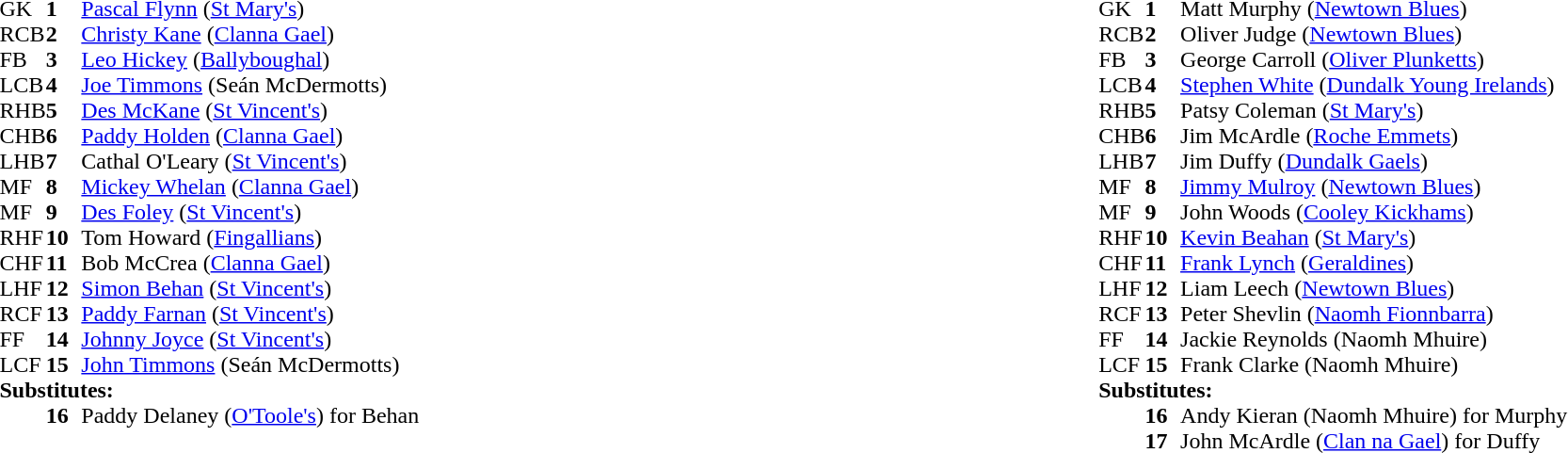<table style="width:100%;">
<tr>
<td style="vertical-align:top; width:50%"><br><table cellspacing="0" cellpadding="0">
<tr>
<th width="25"></th>
<th width="25"></th>
</tr>
<tr>
<td>GK</td>
<td><strong>1</strong></td>
<td><a href='#'>Pascal Flynn</a> (<a href='#'>St Mary's</a>)</td>
</tr>
<tr>
<td>RCB</td>
<td><strong>2</strong></td>
<td><a href='#'>Christy Kane</a> (<a href='#'>Clanna Gael</a>)</td>
</tr>
<tr>
<td>FB</td>
<td><strong>3</strong></td>
<td><a href='#'>Leo Hickey</a> (<a href='#'>Ballyboughal</a>)</td>
</tr>
<tr>
<td>LCB</td>
<td><strong>4</strong></td>
<td><a href='#'>Joe Timmons</a> (Seán McDermotts)</td>
</tr>
<tr>
<td>RHB</td>
<td><strong>5</strong></td>
<td><a href='#'>Des McKane</a> (<a href='#'>St Vincent's</a>)</td>
</tr>
<tr>
<td>CHB</td>
<td><strong>6</strong></td>
<td><a href='#'>Paddy Holden</a> (<a href='#'>Clanna Gael</a>)</td>
</tr>
<tr>
<td>LHB</td>
<td><strong>7</strong></td>
<td>Cathal O'Leary (<a href='#'>St Vincent's</a>)</td>
</tr>
<tr>
<td>MF</td>
<td><strong>8</strong></td>
<td><a href='#'>Mickey Whelan</a> (<a href='#'>Clanna Gael</a>)</td>
</tr>
<tr>
<td>MF</td>
<td><strong>9</strong></td>
<td><a href='#'>Des Foley</a> (<a href='#'>St Vincent's</a>)</td>
</tr>
<tr>
<td>RHF</td>
<td><strong>10</strong></td>
<td>Tom Howard (<a href='#'>Fingallians</a>)</td>
</tr>
<tr>
<td>CHF</td>
<td><strong>11</strong></td>
<td>Bob McCrea (<a href='#'>Clanna Gael</a>)</td>
</tr>
<tr>
<td>LHF</td>
<td><strong>12</strong></td>
<td><a href='#'>Simon Behan</a> (<a href='#'>St Vincent's</a>)</td>
</tr>
<tr>
<td>RCF</td>
<td><strong>13</strong></td>
<td><a href='#'>Paddy Farnan</a> (<a href='#'>St Vincent's</a>)</td>
</tr>
<tr>
<td>FF</td>
<td><strong>14</strong></td>
<td><a href='#'>Johnny Joyce</a> (<a href='#'>St Vincent's</a>)</td>
</tr>
<tr>
<td>LCF</td>
<td><strong>15</strong></td>
<td><a href='#'>John Timmons</a> (Seán McDermotts)</td>
</tr>
<tr>
<td colspan=3><strong>Substitutes:</strong></td>
</tr>
<tr>
<td></td>
<td><strong>16</strong></td>
<td>Paddy Delaney (<a href='#'>O'Toole's</a>) for Behan</td>
</tr>
<tr>
</tr>
</table>
</td>
<td style="vertical-align:top; width:50%"><br><table cellspacing="0" cellpadding="0" style="margin:auto">
<tr>
<th width="25"></th>
<th width="25"></th>
</tr>
<tr>
<td>GK</td>
<td><strong>1</strong></td>
<td>Matt Murphy (<a href='#'>Newtown Blues</a>)</td>
</tr>
<tr>
<td>RCB</td>
<td><strong>2</strong></td>
<td>Oliver Judge (<a href='#'>Newtown Blues</a>)</td>
</tr>
<tr>
<td>FB</td>
<td><strong>3</strong></td>
<td>George Carroll (<a href='#'>Oliver Plunketts</a>)</td>
</tr>
<tr>
<td>LCB</td>
<td><strong>4</strong></td>
<td><a href='#'>Stephen White</a> (<a href='#'>Dundalk Young Irelands</a>)</td>
</tr>
<tr>
<td>RHB</td>
<td><strong>5</strong></td>
<td>Patsy Coleman (<a href='#'>St Mary's</a>)</td>
</tr>
<tr>
<td>CHB</td>
<td><strong>6</strong></td>
<td>Jim McArdle (<a href='#'>Roche Emmets</a>)</td>
</tr>
<tr>
<td>LHB</td>
<td><strong>7</strong></td>
<td>Jim Duffy (<a href='#'>Dundalk Gaels</a>)</td>
</tr>
<tr>
<td>MF</td>
<td><strong>8</strong></td>
<td><a href='#'>Jimmy Mulroy</a> (<a href='#'>Newtown Blues</a>)</td>
</tr>
<tr>
<td>MF</td>
<td><strong>9</strong></td>
<td>John Woods (<a href='#'>Cooley Kickhams</a>)</td>
</tr>
<tr>
<td>RHF</td>
<td><strong>10</strong></td>
<td><a href='#'>Kevin Beahan</a> (<a href='#'>St Mary's</a>)</td>
</tr>
<tr>
<td>CHF</td>
<td><strong>11</strong></td>
<td><a href='#'>Frank Lynch</a> (<a href='#'>Geraldines</a>)</td>
</tr>
<tr>
<td>LHF</td>
<td><strong>12</strong></td>
<td>Liam Leech (<a href='#'>Newtown Blues</a>)</td>
</tr>
<tr>
<td>RCF</td>
<td><strong>13</strong></td>
<td>Peter Shevlin (<a href='#'>Naomh Fionnbarra</a>)</td>
</tr>
<tr>
<td>FF</td>
<td><strong>14</strong></td>
<td>Jackie Reynolds (Naomh Mhuire)</td>
</tr>
<tr>
<td>LCF</td>
<td><strong>15</strong></td>
<td>Frank Clarke (Naomh Mhuire)</td>
</tr>
<tr>
<td colspan=3><strong>Substitutes:</strong></td>
</tr>
<tr>
<td></td>
<td><strong>16</strong></td>
<td>Andy Kieran (Naomh Mhuire) for Murphy</td>
</tr>
<tr>
<td></td>
<td><strong>17</strong></td>
<td>John McArdle (<a href='#'>Clan na Gael</a>) for Duffy</td>
</tr>
<tr>
</tr>
</table>
</td>
</tr>
</table>
